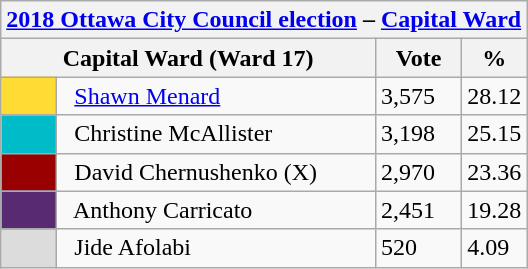<table class="wikitable">
<tr>
<th colspan="4"><a href='#'>2018 Ottawa City Council election</a> – <a href='#'>Capital Ward</a></th>
</tr>
<tr>
<th bgcolor="#DDDDFF" width="230px" colspan="2">Capital Ward (Ward 17)</th>
<th bgcolor="#DDDDFF" width="50px">Vote</th>
<th bgcolor="#DDDDFF" width="30px">%</th>
</tr>
<tr>
<td bgcolor=#FEDC34 width="30px"> </td>
<td>  <a href='#'>Shawn Menard</a></td>
<td>3,575</td>
<td>28.12</td>
</tr>
<tr>
<td bgcolor=#00BCC8 width="30px"> </td>
<td>  Christine McAllister</td>
<td>3,198</td>
<td>25.15</td>
</tr>
<tr>
<td bgcolor=#990000 width="30px"> </td>
<td>  David Chernushenko (X)</td>
<td>2,970</td>
<td>23.36</td>
</tr>
<tr>
<td bgcolor=#582A72 width="30px"> </td>
<td>  Anthony Carricato</td>
<td>2,451</td>
<td>19.28</td>
</tr>
<tr>
<td bgcolor=#DCDCDC width="30px"> </td>
<td>  Jide Afolabi</td>
<td>520</td>
<td>4.09</td>
</tr>
</table>
